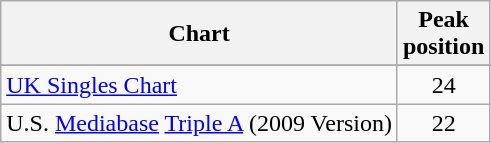<table class="wikitable sortable">
<tr>
<th>Chart</th>
<th>Peak<br>position</th>
</tr>
<tr>
</tr>
<tr>
<td align="left"><a href='#'>UK Singles Chart</a></td>
<td align="center">24</td>
</tr>
<tr>
<td align="left">U.S. <a href='#'>Mediabase</a> <a href='#'>Triple A</a> (2009 Version)</td>
<td align="center">22</td>
</tr>
</table>
